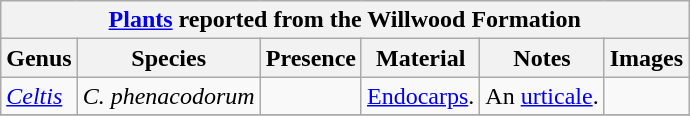<table class="wikitable" align="center">
<tr>
<th colspan="6" align="center"><strong><a href='#'>Plants</a> reported from the Willwood Formation</strong></th>
</tr>
<tr>
<th>Genus</th>
<th>Species</th>
<th>Presence</th>
<th><strong>Material</strong></th>
<th>Notes</th>
<th>Images</th>
</tr>
<tr>
<td><em><a href='#'>Celtis</a></em></td>
<td><em>C. phenacodorum</em></td>
<td></td>
<td><a href='#'>Endocarps</a>.</td>
<td>An <a href='#'>urticale</a>.</td>
<td></td>
</tr>
<tr>
</tr>
</table>
